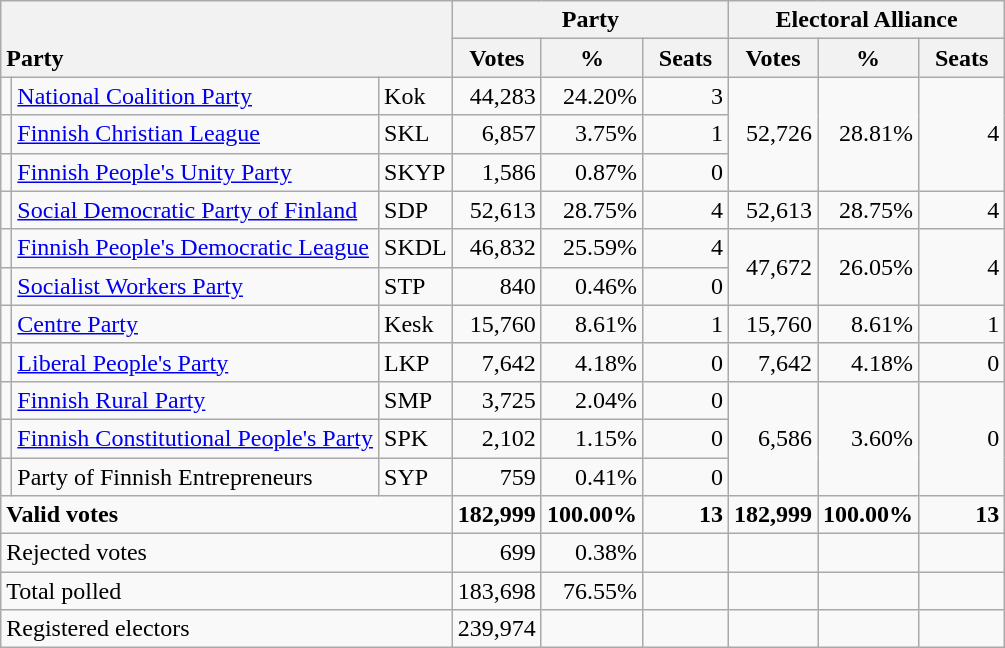<table class="wikitable" border="1" style="text-align:right;">
<tr>
<th style="text-align:left;" valign=bottom rowspan=2 colspan=3>Party</th>
<th colspan=3>Party</th>
<th colspan=3>Electoral Alliance</th>
</tr>
<tr>
<th align=center valign=bottom width="50">Votes</th>
<th align=center valign=bottom width="50">%</th>
<th align=center valign=bottom width="50">Seats</th>
<th align=center valign=bottom width="50">Votes</th>
<th align=center valign=bottom width="50">%</th>
<th align=center valign=bottom width="50">Seats</th>
</tr>
<tr>
<td></td>
<td align=left><a href='#'>National Coalition Party</a></td>
<td align=left>Kok</td>
<td>44,283</td>
<td>24.20%</td>
<td>3</td>
<td rowspan=3>52,726</td>
<td rowspan=3>28.81%</td>
<td rowspan=3>4</td>
</tr>
<tr>
<td></td>
<td align=left><a href='#'>Finnish Christian League</a></td>
<td align=left>SKL</td>
<td>6,857</td>
<td>3.75%</td>
<td>1</td>
</tr>
<tr>
<td></td>
<td align=left><a href='#'>Finnish People's Unity Party</a></td>
<td align=left>SKYP</td>
<td>1,586</td>
<td>0.87%</td>
<td>0</td>
</tr>
<tr>
<td></td>
<td align=left style="white-space: nowrap;"><a href='#'>Social Democratic Party of Finland</a></td>
<td align=left>SDP</td>
<td>52,613</td>
<td>28.75%</td>
<td>4</td>
<td>52,613</td>
<td>28.75%</td>
<td>4</td>
</tr>
<tr>
<td></td>
<td align=left><a href='#'>Finnish People's Democratic League</a></td>
<td align=left>SKDL</td>
<td>46,832</td>
<td>25.59%</td>
<td>4</td>
<td rowspan=2>47,672</td>
<td rowspan=2>26.05%</td>
<td rowspan=2>4</td>
</tr>
<tr>
<td></td>
<td align=left><a href='#'>Socialist Workers Party</a></td>
<td align=left>STP</td>
<td>840</td>
<td>0.46%</td>
<td>0</td>
</tr>
<tr>
<td></td>
<td align=left><a href='#'>Centre Party</a></td>
<td align=left>Kesk</td>
<td>15,760</td>
<td>8.61%</td>
<td>1</td>
<td>15,760</td>
<td>8.61%</td>
<td>1</td>
</tr>
<tr>
<td></td>
<td align=left><a href='#'>Liberal People's Party</a></td>
<td align=left>LKP</td>
<td>7,642</td>
<td>4.18%</td>
<td>0</td>
<td>7,642</td>
<td>4.18%</td>
<td>0</td>
</tr>
<tr>
<td></td>
<td align=left><a href='#'>Finnish Rural Party</a></td>
<td align=left>SMP</td>
<td>3,725</td>
<td>2.04%</td>
<td>0</td>
<td rowspan=3>6,586</td>
<td rowspan=3>3.60%</td>
<td rowspan=3>0</td>
</tr>
<tr>
<td></td>
<td align=left><a href='#'>Finnish Constitutional People's Party</a></td>
<td align=left>SPK</td>
<td>2,102</td>
<td>1.15%</td>
<td>0</td>
</tr>
<tr>
<td></td>
<td align=left>Party of Finnish Entrepreneurs</td>
<td align=left>SYP</td>
<td>759</td>
<td>0.41%</td>
<td>0</td>
</tr>
<tr style="font-weight:bold">
<td align=left colspan=3>Valid votes</td>
<td>182,999</td>
<td>100.00%</td>
<td>13</td>
<td>182,999</td>
<td>100.00%</td>
<td>13</td>
</tr>
<tr>
<td align=left colspan=3>Rejected votes</td>
<td>699</td>
<td>0.38%</td>
<td></td>
<td></td>
<td></td>
<td></td>
</tr>
<tr>
<td align=left colspan=3>Total polled</td>
<td>183,698</td>
<td>76.55%</td>
<td></td>
<td></td>
<td></td>
<td></td>
</tr>
<tr>
<td align=left colspan=3>Registered electors</td>
<td>239,974</td>
<td></td>
<td></td>
<td></td>
<td></td>
<td></td>
</tr>
</table>
